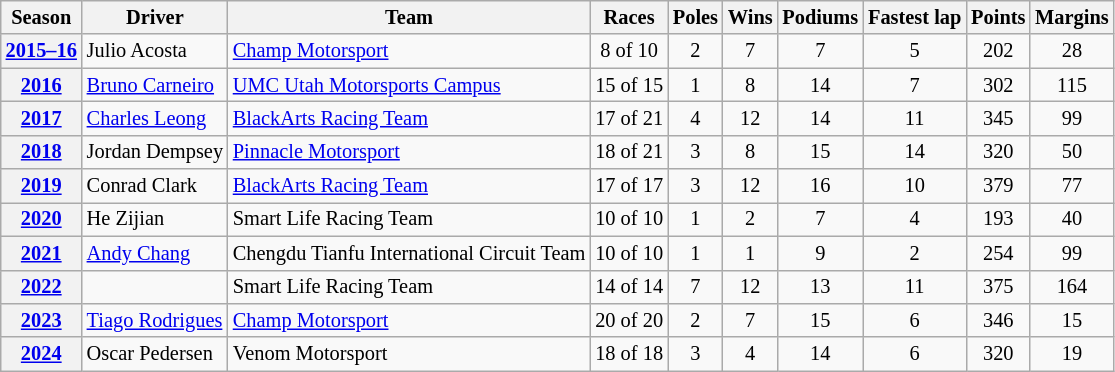<table class="wikitable" style="font-size:85%; text-align:center;">
<tr>
<th>Season</th>
<th>Driver</th>
<th>Team</th>
<th>Races</th>
<th>Poles</th>
<th>Wins</th>
<th>Podiums</th>
<th>Fastest lap</th>
<th>Points</th>
<th>Margins</th>
</tr>
<tr>
<th><a href='#'>2015–16</a></th>
<td align=left> Julio Acosta</td>
<td align=left> <a href='#'>Champ Motorsport</a></td>
<td>8 of 10</td>
<td>2</td>
<td>7</td>
<td>7</td>
<td>5</td>
<td>202</td>
<td>28</td>
</tr>
<tr>
<th><a href='#'>2016</a></th>
<td align=left> <a href='#'>Bruno Carneiro</a></td>
<td align=left> <a href='#'>UMC Utah Motorsports Campus</a></td>
<td>15 of 15</td>
<td>1</td>
<td>8</td>
<td>14</td>
<td>7</td>
<td>302</td>
<td>115</td>
</tr>
<tr>
<th><a href='#'>2017</a></th>
<td align=left> <a href='#'>Charles Leong</a></td>
<td align=left> <a href='#'>BlackArts Racing Team</a></td>
<td>17 of 21</td>
<td>4</td>
<td>12</td>
<td>14</td>
<td>11</td>
<td>345</td>
<td>99</td>
</tr>
<tr>
<th><a href='#'>2018</a></th>
<td align=left> Jordan Dempsey</td>
<td align=left> <a href='#'>Pinnacle Motorsport</a></td>
<td>18 of 21</td>
<td>3</td>
<td>8</td>
<td>15</td>
<td>14</td>
<td>320</td>
<td>50</td>
</tr>
<tr>
<th><a href='#'>2019</a></th>
<td align=left> Conrad Clark</td>
<td align=left> <a href='#'>BlackArts Racing Team</a></td>
<td>17 of 17</td>
<td>3</td>
<td>12</td>
<td>16</td>
<td>10</td>
<td>379</td>
<td>77</td>
</tr>
<tr>
<th><a href='#'>2020</a></th>
<td align=left> He Zijian</td>
<td align=left> Smart Life Racing Team</td>
<td>10 of 10</td>
<td>1</td>
<td>2</td>
<td>7</td>
<td>4</td>
<td>193</td>
<td>40</td>
</tr>
<tr>
<th><a href='#'>2021</a></th>
<td align=left> <a href='#'>Andy Chang</a></td>
<td align=left> Chengdu Tianfu International Circuit Team</td>
<td>10 of 10</td>
<td>1</td>
<td>1</td>
<td>9</td>
<td>2</td>
<td>254</td>
<td>99</td>
</tr>
<tr>
<th><a href='#'>2022</a></th>
<td align=left> </td>
<td align=left> Smart Life Racing Team</td>
<td>14 of 14</td>
<td>7</td>
<td>12</td>
<td>13</td>
<td>11</td>
<td>375</td>
<td>164</td>
</tr>
<tr>
<th><a href='#'>2023</a></th>
<td align=left> <a href='#'>Tiago Rodrigues</a></td>
<td align=left> <a href='#'>Champ Motorsport</a></td>
<td>20 of 20</td>
<td>2</td>
<td>7</td>
<td>15</td>
<td>6</td>
<td>346</td>
<td>15</td>
</tr>
<tr>
<th><a href='#'>2024</a></th>
<td align=left> Oscar Pedersen</td>
<td align=left> Venom Motorsport</td>
<td>18 of 18</td>
<td>3</td>
<td>4</td>
<td>14</td>
<td>6</td>
<td>320</td>
<td>19</td>
</tr>
</table>
